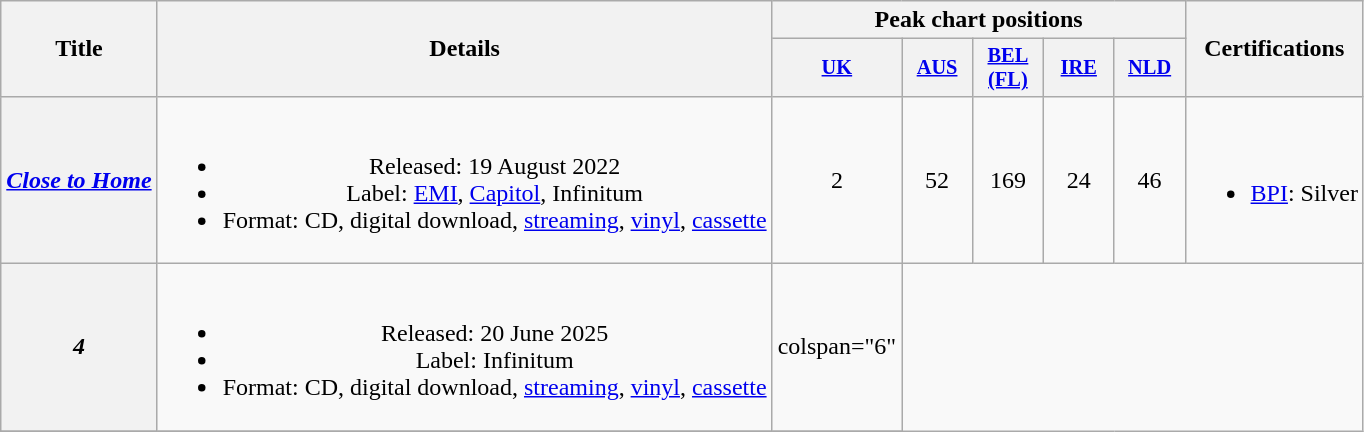<table class="wikitable plainrowheaders" style="text-align:center;">
<tr>
<th scope="col" rowspan="2">Title</th>
<th scope="col" rowspan="2">Details</th>
<th scope="col" colspan="5">Peak chart positions</th>
<th scope="col" rowspan="2">Certifications</th>
</tr>
<tr>
<th scope="col" style="width:3em;font-size:85%;"><a href='#'>UK</a><br></th>
<th scope="col" style="width:3em;font-size:85%;"><a href='#'>AUS</a><br></th>
<th scope="col" style="width:3em;font-size:85%;"><a href='#'>BEL<br>(FL)</a><br></th>
<th scope="col" style="width:3em;font-size:85%;"><a href='#'>IRE</a><br></th>
<th scope="col" style="width:3em;font-size:85%;"><a href='#'>NLD</a><br></th>
</tr>
<tr>
<th scope="row"><em><a href='#'>Close to Home</a></em></th>
<td><br><ul><li>Released: 19 August 2022</li><li>Label: <a href='#'>EMI</a>, <a href='#'>Capitol</a>, Infinitum</li><li>Format: CD, digital download, <a href='#'>streaming</a>, <a href='#'>vinyl</a>, <a href='#'>cassette</a></li></ul></td>
<td>2</td>
<td>52</td>
<td>169</td>
<td>24</td>
<td>46</td>
<td><br><ul><li><a href='#'>BPI</a>: Silver</li></ul></td>
</tr>
<tr>
<th scope="row"><em>4</em></th>
<td><br><ul><li>Released: 20 June 2025</li><li>Label: Infinitum</li><li>Format: CD, digital download, <a href='#'>streaming</a>, <a href='#'>vinyl</a>, <a href='#'>cassette</a></li></ul></td>
<td>colspan="6" </td>
</tr>
<tr>
</tr>
</table>
